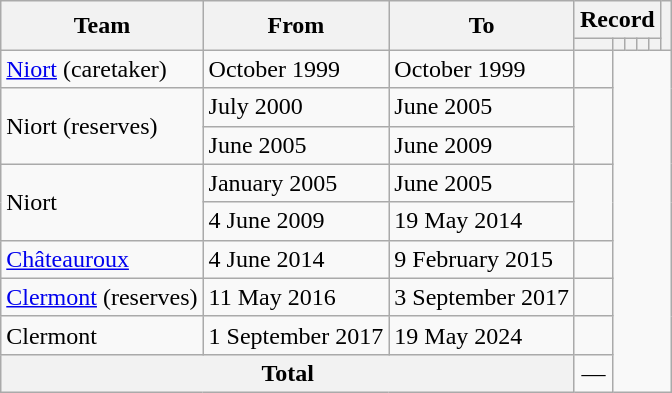<table class=wikitable style="text-align:center">
<tr>
<th rowspan=2>Team</th>
<th rowspan=2>From</th>
<th rowspan=2>To</th>
<th colspan=5>Record</th>
<th rowspan=2></th>
</tr>
<tr>
<th></th>
<th></th>
<th></th>
<th></th>
<th></th>
</tr>
<tr>
<td align=left><a href='#'>Niort</a> (caretaker)</td>
<td align=left>October 1999</td>
<td align=left>October 1999<br></td>
<td></td>
</tr>
<tr>
<td rowspan=2 align=left>Niort (reserves)</td>
<td align=left>July 2000</td>
<td align=left>June 2005<br></td>
<td rowspan=2></td>
</tr>
<tr>
<td align=left>June 2005</td>
<td align=left>June 2009<br></td>
</tr>
<tr>
<td rowspan=2 align=left>Niort</td>
<td align=left>January 2005</td>
<td align=left>June 2005<br></td>
<td rowspan=2></td>
</tr>
<tr>
<td align=left>4 June 2009</td>
<td align=left>19 May 2014<br></td>
</tr>
<tr>
<td align=left><a href='#'>Châteauroux</a></td>
<td align=left>4 June 2014</td>
<td align=left>9 February 2015<br></td>
<td></td>
</tr>
<tr>
<td align=left><a href='#'>Clermont</a> (reserves)</td>
<td align=left>11 May 2016</td>
<td align=left>3 September 2017<br></td>
<td></td>
</tr>
<tr>
<td align=left>Clermont</td>
<td align=left>1 September 2017</td>
<td align=left>19 May 2024<br></td>
<td></td>
</tr>
<tr>
<th colspan=3>Total<br></th>
<td>—</td>
</tr>
</table>
